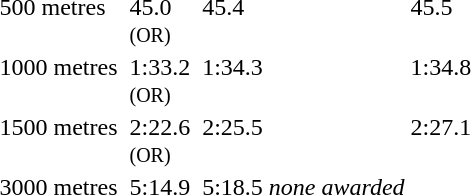<table>
<tr valign="top">
<td>500 metres <br></td>
<td></td>
<td>45.0<br><small>(OR)</small></td>
<td></td>
<td>45.4</td>
<td></td>
<td>45.5</td>
</tr>
<tr valign="top">
<td>1000 metres <br></td>
<td></td>
<td>1:33.2<br><small>(OR)</small></td>
<td></td>
<td>1:34.3</td>
<td></td>
<td>1:34.8</td>
</tr>
<tr valign="top">
<td>1500 metres <br></td>
<td></td>
<td>2:22.6<br><small>(OR)</small></td>
<td></td>
<td>2:25.5</td>
<td></td>
<td>2:27.1</td>
</tr>
<tr valign="top">
<td>3000 metres <br></td>
<td></td>
<td>5:14.9</td>
<td> <br> </td>
<td>5:18.5</td>
<td><em>none awarded</em></td>
<td></td>
</tr>
</table>
